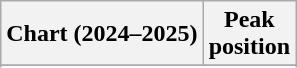<table class="wikitable sortable plainrowheaders" style="text-align:center">
<tr>
<th scope="col">Chart (2024–2025)</th>
<th scope="col">Peak<br>position</th>
</tr>
<tr>
</tr>
<tr>
</tr>
<tr>
</tr>
<tr>
</tr>
<tr>
</tr>
</table>
